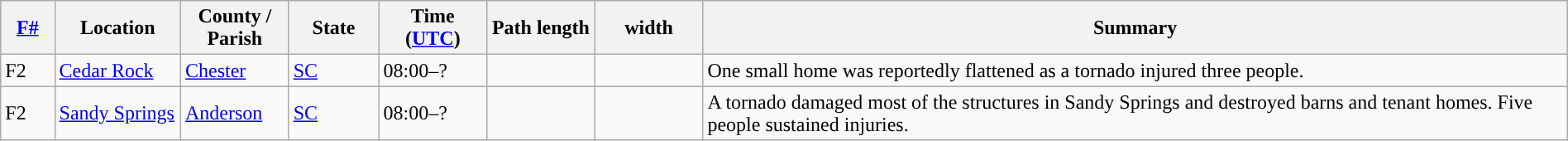<table class="wikitable sortable" style="width:100%;">
<tr>
<th scope="col"  style="width:3%; text-align:center;"><a href='#'>F#</a></th>
<th scope="col"  style="width:7%; text-align:center;" class="unsortable">Location</th>
<th scope="col"  style="width:6%; text-align:center;" class="unsortable">County / Parish</th>
<th scope="col"  style="width:5%; text-align:center;">State</th>
<th scope="col"  style="width:6%; text-align:center;">Time (<a href='#'>UTC</a>)</th>
<th scope="col"  style="width:6%; text-align:center;">Path length</th>
<th scope="col"  style="width:6%; text-align:center;"> width</th>
<th scope="col" class="unsortable" style="width:48%; text-align:center;">Summary</th>
</tr>
<tr>
<td>F2</td>
<td><a href='#'>Cedar Rock</a></td>
<td><a href='#'>Chester</a></td>
<td><a href='#'>SC</a></td>
<td>08:00–?</td>
<td></td>
<td></td>
<td>One small home was reportedly flattened as a tornado injured three people.</td>
</tr>
<tr>
<td>F2</td>
<td><a href='#'>Sandy Springs</a></td>
<td><a href='#'>Anderson</a></td>
<td><a href='#'>SC</a></td>
<td>08:00–?</td>
<td></td>
<td></td>
<td>A tornado damaged most of the structures in Sandy Springs and destroyed barns and tenant homes. Five people sustained injuries.</td>
</tr>
</table>
